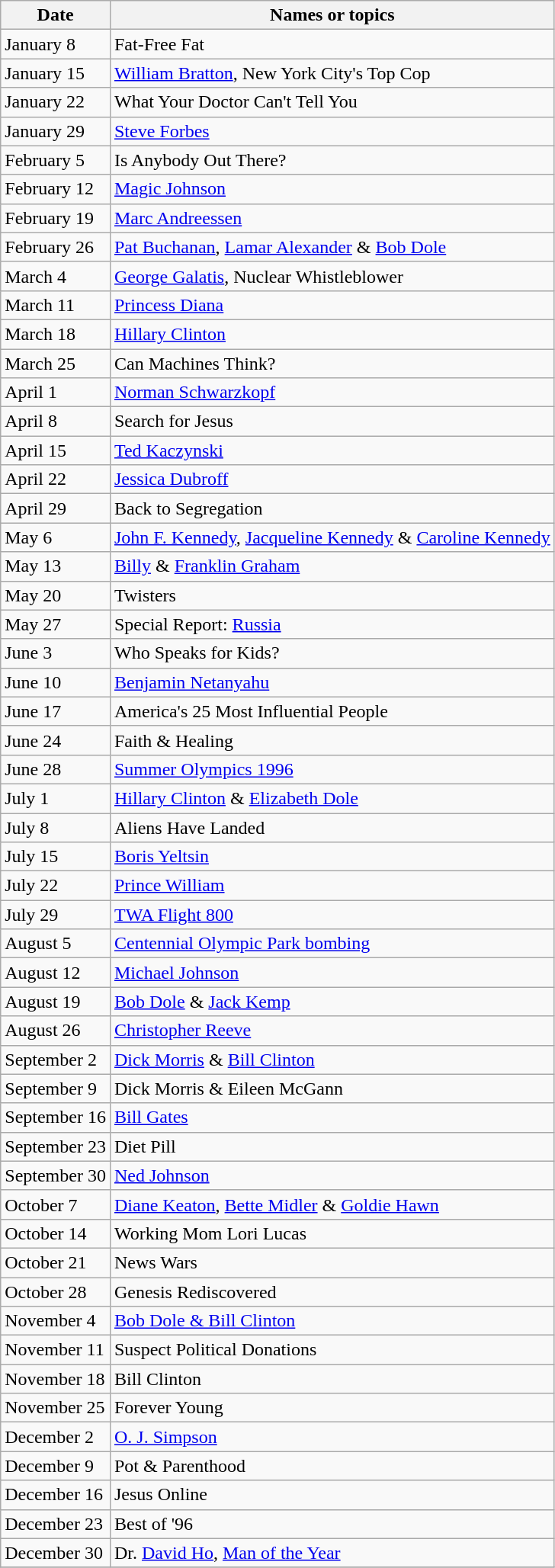<table class="wikitable">
<tr>
<th>Date</th>
<th>Names or topics</th>
</tr>
<tr>
<td>January 8</td>
<td>Fat-Free Fat</td>
</tr>
<tr>
<td>January 15</td>
<td><a href='#'>William Bratton</a>, New York City's Top Cop</td>
</tr>
<tr>
<td>January 22</td>
<td>What Your Doctor Can't Tell You</td>
</tr>
<tr>
<td>January 29</td>
<td><a href='#'>Steve Forbes</a></td>
</tr>
<tr>
<td>February 5</td>
<td>Is Anybody Out There?</td>
</tr>
<tr>
<td>February 12</td>
<td><a href='#'>Magic Johnson</a></td>
</tr>
<tr>
<td>February 19</td>
<td><a href='#'>Marc Andreessen</a></td>
</tr>
<tr>
<td>February 26</td>
<td><a href='#'>Pat Buchanan</a>, <a href='#'>Lamar Alexander</a> & <a href='#'>Bob Dole</a></td>
</tr>
<tr>
<td>March 4</td>
<td><a href='#'>George Galatis</a>, Nuclear Whistleblower</td>
</tr>
<tr>
<td>March 11</td>
<td><a href='#'>Princess Diana</a></td>
</tr>
<tr>
<td>March 18</td>
<td><a href='#'>Hillary Clinton</a></td>
</tr>
<tr>
<td>March 25</td>
<td>Can Machines Think?</td>
</tr>
<tr>
<td>April 1</td>
<td><a href='#'>Norman Schwarzkopf</a></td>
</tr>
<tr>
<td>April 8</td>
<td>Search for Jesus</td>
</tr>
<tr>
<td>April 15</td>
<td><a href='#'>Ted Kaczynski</a></td>
</tr>
<tr>
<td>April 22</td>
<td><a href='#'>Jessica Dubroff</a></td>
</tr>
<tr>
<td>April 29</td>
<td>Back to Segregation</td>
</tr>
<tr>
<td>May 6</td>
<td><a href='#'>John F. Kennedy</a>, <a href='#'>Jacqueline Kennedy</a> & <a href='#'>Caroline Kennedy</a></td>
</tr>
<tr>
<td>May 13</td>
<td><a href='#'>Billy</a> & <a href='#'>Franklin Graham</a></td>
</tr>
<tr>
<td>May 20</td>
<td>Twisters</td>
</tr>
<tr>
<td>May 27</td>
<td>Special Report: <a href='#'>Russia</a></td>
</tr>
<tr>
<td>June 3</td>
<td>Who Speaks for Kids?</td>
</tr>
<tr>
<td>June 10</td>
<td><a href='#'>Benjamin Netanyahu</a></td>
</tr>
<tr>
<td>June 17</td>
<td>America's 25 Most Influential People</td>
</tr>
<tr>
<td>June 24</td>
<td>Faith & Healing</td>
</tr>
<tr>
<td>June 28</td>
<td><a href='#'>Summer Olympics 1996</a></td>
</tr>
<tr>
<td>July 1</td>
<td><a href='#'>Hillary Clinton</a> & <a href='#'>Elizabeth Dole</a></td>
</tr>
<tr>
<td>July 8</td>
<td>Aliens Have Landed</td>
</tr>
<tr>
<td>July 15</td>
<td><a href='#'>Boris Yeltsin</a></td>
</tr>
<tr>
<td>July 22</td>
<td><a href='#'>Prince William</a></td>
</tr>
<tr>
<td>July 29</td>
<td><a href='#'>TWA Flight 800</a></td>
</tr>
<tr>
<td>August 5</td>
<td><a href='#'>Centennial Olympic Park bombing</a></td>
</tr>
<tr>
<td>August 12</td>
<td><a href='#'>Michael Johnson</a></td>
</tr>
<tr>
<td>August 19</td>
<td><a href='#'>Bob Dole</a> & <a href='#'>Jack Kemp</a></td>
</tr>
<tr>
<td>August 26</td>
<td><a href='#'>Christopher Reeve</a></td>
</tr>
<tr>
<td>September 2</td>
<td><a href='#'>Dick Morris</a> & <a href='#'>Bill Clinton</a></td>
</tr>
<tr>
<td>September 9</td>
<td>Dick Morris & Eileen McGann</td>
</tr>
<tr>
<td>September 16</td>
<td><a href='#'>Bill Gates</a></td>
</tr>
<tr>
<td>September 23</td>
<td>Diet Pill</td>
</tr>
<tr>
<td>September 30</td>
<td><a href='#'>Ned Johnson</a></td>
</tr>
<tr>
<td>October 7</td>
<td><a href='#'>Diane Keaton</a>, <a href='#'>Bette Midler</a> & <a href='#'>Goldie Hawn</a></td>
</tr>
<tr>
<td>October 14</td>
<td>Working Mom Lori Lucas</td>
</tr>
<tr>
<td>October 21</td>
<td>News Wars</td>
</tr>
<tr>
<td>October 28</td>
<td>Genesis Rediscovered</td>
</tr>
<tr>
<td>November 4</td>
<td><a href='#'>Bob Dole & Bill Clinton</a></td>
</tr>
<tr>
<td>November 11</td>
<td>Suspect Political Donations</td>
</tr>
<tr>
<td>November 18</td>
<td>Bill Clinton</td>
</tr>
<tr>
<td>November 25</td>
<td>Forever Young</td>
</tr>
<tr>
<td>December 2</td>
<td><a href='#'>O. J. Simpson</a></td>
</tr>
<tr>
<td>December 9</td>
<td>Pot & Parenthood</td>
</tr>
<tr>
<td>December 16</td>
<td>Jesus Online</td>
</tr>
<tr>
<td>December 23</td>
<td>Best of '96</td>
</tr>
<tr>
<td>December 30</td>
<td>Dr. <a href='#'>David Ho</a>, <a href='#'>Man of the Year</a></td>
</tr>
<tr>
</tr>
</table>
